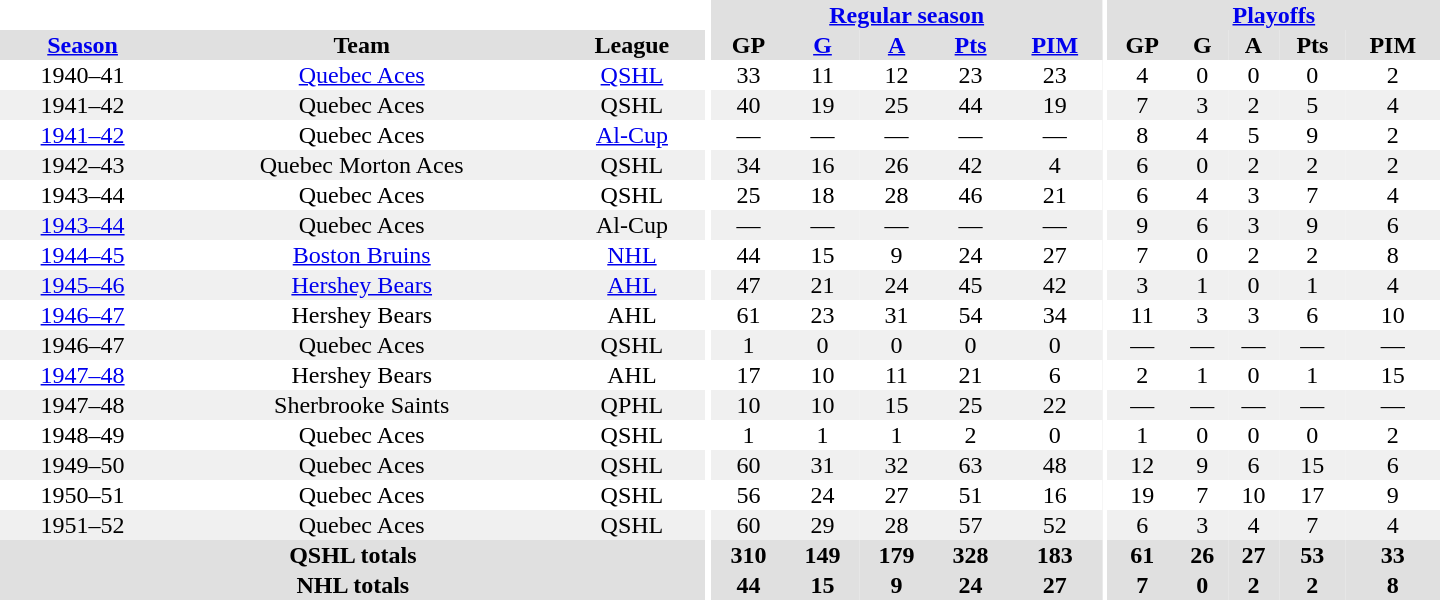<table border="0" cellpadding="1" cellspacing="0" style="text-align:center; width:60em">
<tr bgcolor="#e0e0e0">
<th colspan="3" bgcolor="#ffffff"></th>
<th rowspan="100" bgcolor="#ffffff"></th>
<th colspan="5"><a href='#'>Regular season</a></th>
<th rowspan="100" bgcolor="#ffffff"></th>
<th colspan="5"><a href='#'>Playoffs</a></th>
</tr>
<tr bgcolor="#e0e0e0">
<th><a href='#'>Season</a></th>
<th>Team</th>
<th>League</th>
<th>GP</th>
<th><a href='#'>G</a></th>
<th><a href='#'>A</a></th>
<th><a href='#'>Pts</a></th>
<th><a href='#'>PIM</a></th>
<th>GP</th>
<th>G</th>
<th>A</th>
<th>Pts</th>
<th>PIM</th>
</tr>
<tr>
<td>1940–41</td>
<td><a href='#'>Quebec Aces</a></td>
<td><a href='#'>QSHL</a></td>
<td>33</td>
<td>11</td>
<td>12</td>
<td>23</td>
<td>23</td>
<td>4</td>
<td>0</td>
<td>0</td>
<td>0</td>
<td>2</td>
</tr>
<tr bgcolor="#f0f0f0">
<td>1941–42</td>
<td>Quebec Aces</td>
<td>QSHL</td>
<td>40</td>
<td>19</td>
<td>25</td>
<td>44</td>
<td>19</td>
<td>7</td>
<td>3</td>
<td>2</td>
<td>5</td>
<td>4</td>
</tr>
<tr>
<td><a href='#'>1941–42</a></td>
<td>Quebec Aces</td>
<td><a href='#'>Al-Cup</a></td>
<td>—</td>
<td>—</td>
<td>—</td>
<td>—</td>
<td>—</td>
<td>8</td>
<td>4</td>
<td>5</td>
<td>9</td>
<td>2</td>
</tr>
<tr bgcolor="#f0f0f0">
<td>1942–43</td>
<td>Quebec Morton Aces</td>
<td>QSHL</td>
<td>34</td>
<td>16</td>
<td>26</td>
<td>42</td>
<td>4</td>
<td>6</td>
<td>0</td>
<td>2</td>
<td>2</td>
<td>2</td>
</tr>
<tr>
<td>1943–44</td>
<td>Quebec Aces</td>
<td>QSHL</td>
<td>25</td>
<td>18</td>
<td>28</td>
<td>46</td>
<td>21</td>
<td>6</td>
<td>4</td>
<td>3</td>
<td>7</td>
<td>4</td>
</tr>
<tr bgcolor="#f0f0f0">
<td><a href='#'>1943–44</a></td>
<td>Quebec Aces</td>
<td>Al-Cup</td>
<td>—</td>
<td>—</td>
<td>—</td>
<td>—</td>
<td>—</td>
<td>9</td>
<td>6</td>
<td>3</td>
<td>9</td>
<td>6</td>
</tr>
<tr>
<td><a href='#'>1944–45</a></td>
<td><a href='#'>Boston Bruins</a></td>
<td><a href='#'>NHL</a></td>
<td>44</td>
<td>15</td>
<td>9</td>
<td>24</td>
<td>27</td>
<td>7</td>
<td>0</td>
<td>2</td>
<td>2</td>
<td>8</td>
</tr>
<tr bgcolor="#f0f0f0">
<td><a href='#'>1945–46</a></td>
<td><a href='#'>Hershey Bears</a></td>
<td><a href='#'>AHL</a></td>
<td>47</td>
<td>21</td>
<td>24</td>
<td>45</td>
<td>42</td>
<td>3</td>
<td>1</td>
<td>0</td>
<td>1</td>
<td>4</td>
</tr>
<tr>
<td><a href='#'>1946–47</a></td>
<td>Hershey Bears</td>
<td>AHL</td>
<td>61</td>
<td>23</td>
<td>31</td>
<td>54</td>
<td>34</td>
<td>11</td>
<td>3</td>
<td>3</td>
<td>6</td>
<td>10</td>
</tr>
<tr bgcolor="#f0f0f0">
<td>1946–47</td>
<td>Quebec Aces</td>
<td>QSHL</td>
<td>1</td>
<td>0</td>
<td>0</td>
<td>0</td>
<td>0</td>
<td>—</td>
<td>—</td>
<td>—</td>
<td>—</td>
<td>—</td>
</tr>
<tr>
<td><a href='#'>1947–48</a></td>
<td>Hershey Bears</td>
<td>AHL</td>
<td>17</td>
<td>10</td>
<td>11</td>
<td>21</td>
<td>6</td>
<td>2</td>
<td>1</td>
<td>0</td>
<td>1</td>
<td>15</td>
</tr>
<tr bgcolor="#f0f0f0">
<td>1947–48</td>
<td>Sherbrooke Saints</td>
<td>QPHL</td>
<td>10</td>
<td>10</td>
<td>15</td>
<td>25</td>
<td>22</td>
<td>—</td>
<td>—</td>
<td>—</td>
<td>—</td>
<td>—</td>
</tr>
<tr>
<td>1948–49</td>
<td>Quebec Aces</td>
<td>QSHL</td>
<td>1</td>
<td>1</td>
<td>1</td>
<td>2</td>
<td>0</td>
<td>1</td>
<td>0</td>
<td>0</td>
<td>0</td>
<td>2</td>
</tr>
<tr bgcolor="#f0f0f0">
<td>1949–50</td>
<td>Quebec Aces</td>
<td>QSHL</td>
<td>60</td>
<td>31</td>
<td>32</td>
<td>63</td>
<td>48</td>
<td>12</td>
<td>9</td>
<td>6</td>
<td>15</td>
<td>6</td>
</tr>
<tr>
<td>1950–51</td>
<td>Quebec Aces</td>
<td>QSHL</td>
<td>56</td>
<td>24</td>
<td>27</td>
<td>51</td>
<td>16</td>
<td>19</td>
<td>7</td>
<td>10</td>
<td>17</td>
<td>9</td>
</tr>
<tr bgcolor="#f0f0f0">
<td>1951–52</td>
<td>Quebec Aces</td>
<td>QSHL</td>
<td>60</td>
<td>29</td>
<td>28</td>
<td>57</td>
<td>52</td>
<td>6</td>
<td>3</td>
<td>4</td>
<td>7</td>
<td>4</td>
</tr>
<tr bgcolor="#e0e0e0">
<th colspan="3">QSHL totals</th>
<th>310</th>
<th>149</th>
<th>179</th>
<th>328</th>
<th>183</th>
<th>61</th>
<th>26</th>
<th>27</th>
<th>53</th>
<th>33</th>
</tr>
<tr bgcolor="#e0e0e0">
<th colspan="3">NHL totals</th>
<th>44</th>
<th>15</th>
<th>9</th>
<th>24</th>
<th>27</th>
<th>7</th>
<th>0</th>
<th>2</th>
<th>2</th>
<th>8</th>
</tr>
</table>
